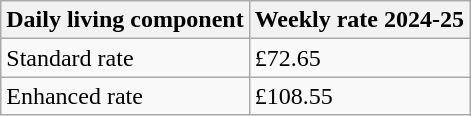<table class="wikitable">
<tr>
<th>Daily living component</th>
<th>Weekly rate 2024-25</th>
</tr>
<tr>
<td>Standard rate</td>
<td>£72.65</td>
</tr>
<tr>
<td>Enhanced rate</td>
<td>£108.55</td>
</tr>
</table>
